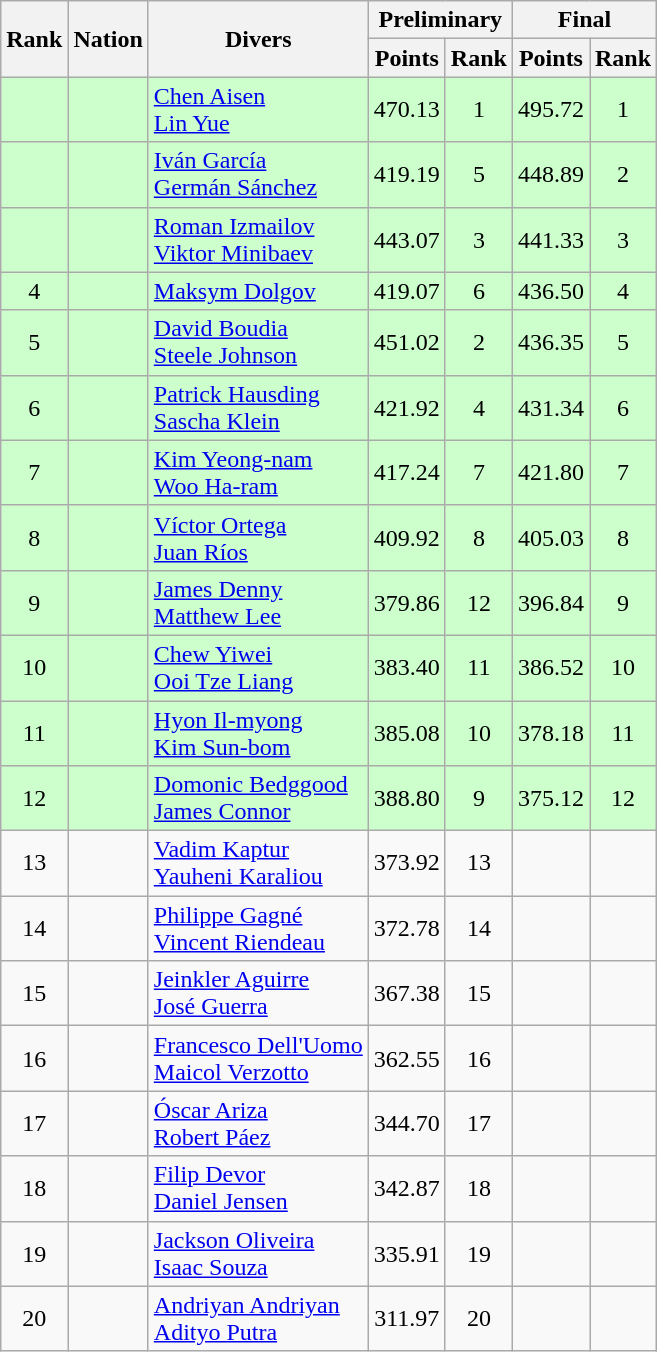<table class="wikitable sortable" style="text-align:center">
<tr>
<th rowspan=2>Rank</th>
<th rowspan=2>Nation</th>
<th rowspan=2>Divers</th>
<th colspan=2>Preliminary</th>
<th colspan=2>Final</th>
</tr>
<tr>
<th>Points</th>
<th>Rank</th>
<th>Points</th>
<th>Rank</th>
</tr>
<tr bgcolor=ccffcc>
<td></td>
<td align=left></td>
<td align=left><a href='#'>Chen Aisen</a><br><a href='#'>Lin Yue</a></td>
<td>470.13</td>
<td>1</td>
<td>495.72</td>
<td>1</td>
</tr>
<tr bgcolor=ccffcc>
<td></td>
<td align=left></td>
<td align=left><a href='#'>Iván García</a><br><a href='#'>Germán Sánchez</a></td>
<td>419.19</td>
<td>5</td>
<td>448.89</td>
<td>2</td>
</tr>
<tr bgcolor=ccffcc>
<td></td>
<td align=left></td>
<td align=left><a href='#'>Roman Izmailov</a><br><a href='#'>Viktor Minibaev</a></td>
<td>443.07</td>
<td>3</td>
<td>441.33</td>
<td>3</td>
</tr>
<tr bgcolor=ccffcc>
<td>4</td>
<td align=left></td>
<td align=left><a href='#'>Maksym Dolgov</a><br></td>
<td>419.07</td>
<td>6</td>
<td>436.50</td>
<td>4</td>
</tr>
<tr bgcolor=ccffcc>
<td>5</td>
<td align=left></td>
<td align=left><a href='#'>David Boudia</a><br><a href='#'>Steele Johnson</a></td>
<td>451.02</td>
<td>2</td>
<td>436.35</td>
<td>5</td>
</tr>
<tr bgcolor=ccffcc>
<td>6</td>
<td align=left></td>
<td align=left><a href='#'>Patrick Hausding</a><br><a href='#'>Sascha Klein</a></td>
<td>421.92</td>
<td>4</td>
<td>431.34</td>
<td>6</td>
</tr>
<tr bgcolor=ccffcc>
<td>7</td>
<td align=left></td>
<td align=left><a href='#'>Kim Yeong-nam</a><br><a href='#'>Woo Ha-ram</a></td>
<td>417.24</td>
<td>7</td>
<td>421.80</td>
<td>7</td>
</tr>
<tr bgcolor=ccffcc>
<td>8</td>
<td align=left></td>
<td align=left><a href='#'>Víctor Ortega</a><br><a href='#'>Juan Ríos</a></td>
<td>409.92</td>
<td>8</td>
<td>405.03</td>
<td>8</td>
</tr>
<tr bgcolor=ccffcc>
<td>9</td>
<td align=left></td>
<td align=left><a href='#'>James Denny</a><br><a href='#'>Matthew Lee</a></td>
<td>379.86</td>
<td>12</td>
<td>396.84</td>
<td>9</td>
</tr>
<tr bgcolor=ccffcc>
<td>10</td>
<td align=left></td>
<td align=left><a href='#'>Chew Yiwei</a><br><a href='#'>Ooi Tze Liang</a></td>
<td>383.40</td>
<td>11</td>
<td>386.52</td>
<td>10</td>
</tr>
<tr bgcolor=ccffcc>
<td>11</td>
<td align=left></td>
<td align=left><a href='#'>Hyon Il-myong</a><br><a href='#'>Kim Sun-bom</a></td>
<td>385.08</td>
<td>10</td>
<td>378.18</td>
<td>11</td>
</tr>
<tr bgcolor=ccffcc>
<td>12</td>
<td align=left></td>
<td align=left><a href='#'>Domonic Bedggood</a><br><a href='#'>James Connor</a></td>
<td>388.80</td>
<td>9</td>
<td>375.12</td>
<td>12</td>
</tr>
<tr>
<td>13</td>
<td align=left></td>
<td align=left><a href='#'>Vadim Kaptur</a><br><a href='#'>Yauheni Karaliou</a></td>
<td>373.92</td>
<td>13</td>
<td></td>
<td></td>
</tr>
<tr>
<td>14</td>
<td align=left></td>
<td align=left><a href='#'>Philippe Gagné</a><br><a href='#'>Vincent Riendeau</a></td>
<td>372.78</td>
<td>14</td>
<td></td>
<td></td>
</tr>
<tr>
<td>15</td>
<td align=left></td>
<td align=left><a href='#'>Jeinkler Aguirre</a><br><a href='#'>José Guerra</a></td>
<td>367.38</td>
<td>15</td>
<td></td>
<td></td>
</tr>
<tr>
<td>16</td>
<td align=left></td>
<td align=left><a href='#'>Francesco Dell'Uomo</a><br><a href='#'>Maicol Verzotto</a></td>
<td>362.55</td>
<td>16</td>
<td></td>
<td></td>
</tr>
<tr>
<td>17</td>
<td align=left></td>
<td align=left><a href='#'>Óscar Ariza</a><br><a href='#'>Robert Páez</a></td>
<td>344.70</td>
<td>17</td>
<td></td>
<td></td>
</tr>
<tr>
<td>18</td>
<td align=left></td>
<td align=left><a href='#'>Filip Devor</a><br><a href='#'>Daniel Jensen</a></td>
<td>342.87</td>
<td>18</td>
<td></td>
<td></td>
</tr>
<tr>
<td>19</td>
<td align=left></td>
<td align=left><a href='#'>Jackson Oliveira</a><br><a href='#'>Isaac Souza</a></td>
<td>335.91</td>
<td>19</td>
<td></td>
<td></td>
</tr>
<tr>
<td>20</td>
<td align=left></td>
<td align=left><a href='#'>Andriyan Andriyan</a><br><a href='#'>Adityo Putra</a></td>
<td>311.97</td>
<td>20</td>
<td></td>
<td></td>
</tr>
</table>
